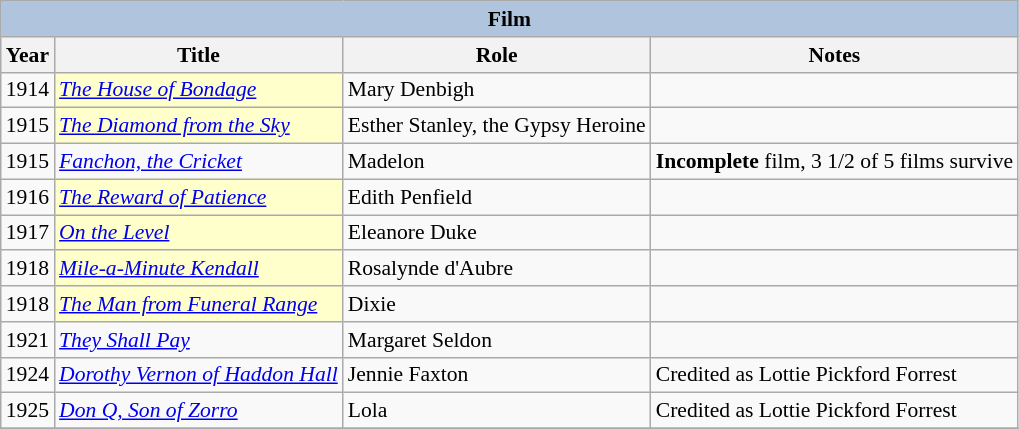<table class="wikitable sortable" style="font-size:90%;">
<tr align="center">
<th colspan=5 style="background:#B0C4DE;">Film</th>
</tr>
<tr align="center">
<th>Year</th>
<th>Title</th>
<th>Role</th>
<th class="unsortable">Notes</th>
</tr>
<tr>
<td>1914</td>
<td style="background:#ffc;" data-sort-value="House of Bondage, The"><em><a href='#'>The House of Bondage</a></em> </td>
<td>Mary Denbigh</td>
<td></td>
</tr>
<tr>
<td>1915</td>
<td style="background:#ffc;" data-sort-value="Diamond from the Sky, The"><em><a href='#'>The Diamond from the Sky</a></em> </td>
<td>Esther Stanley, the Gypsy Heroine</td>
<td></td>
</tr>
<tr>
<td>1915</td>
<td><em><a href='#'>Fanchon, the Cricket</a></em></td>
<td>Madelon</td>
<td><strong>Incomplete</strong> film, 3 1/2 of 5 films survive</td>
</tr>
<tr>
<td>1916</td>
<td style="background:#ffc;" data-sort-value="Reward of Patience, The"><em><a href='#'>The Reward of Patience</a></em> </td>
<td>Edith Penfield</td>
<td></td>
</tr>
<tr>
<td>1917</td>
<td style="background:#ffc;"><em><a href='#'>On the Level</a></em> </td>
<td>Eleanore Duke</td>
<td></td>
</tr>
<tr>
<td>1918</td>
<td style="background:#ffc;"><em><a href='#'>Mile-a-Minute Kendall</a></em> </td>
<td>Rosalynde d'Aubre</td>
<td></td>
</tr>
<tr>
<td>1918</td>
<td style="background:#ffc;" data-sort-value="Man from Funeral Range, The"><em><a href='#'>The Man from Funeral Range</a></em> </td>
<td>Dixie</td>
<td></td>
</tr>
<tr>
<td>1921</td>
<td><em><a href='#'>They Shall Pay</a></em></td>
<td>Margaret Seldon</td>
<td></td>
</tr>
<tr>
<td>1924</td>
<td><em><a href='#'>Dorothy Vernon of Haddon Hall</a></em></td>
<td>Jennie Faxton</td>
<td>Credited as Lottie Pickford Forrest</td>
</tr>
<tr>
<td>1925</td>
<td><em><a href='#'>Don Q, Son of Zorro</a></em></td>
<td>Lola</td>
<td>Credited as Lottie Pickford Forrest</td>
</tr>
<tr>
</tr>
</table>
